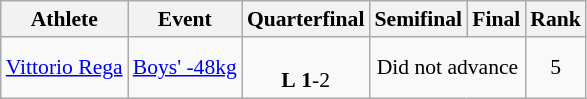<table class="wikitable" style="text-align:left; font-size:90%">
<tr>
<th>Athlete</th>
<th>Event</th>
<th>Quarterfinal</th>
<th>Semifinal</th>
<th>Final</th>
<th>Rank</th>
</tr>
<tr>
<td><a href='#'>Vittorio Rega</a></td>
<td><a href='#'>Boys' -48kg</a></td>
<td align=center> <br> <strong>L</strong> <strong>1</strong>-2</td>
<td align=center colspan=2>Did not advance</td>
<td align=center>5</td>
</tr>
</table>
